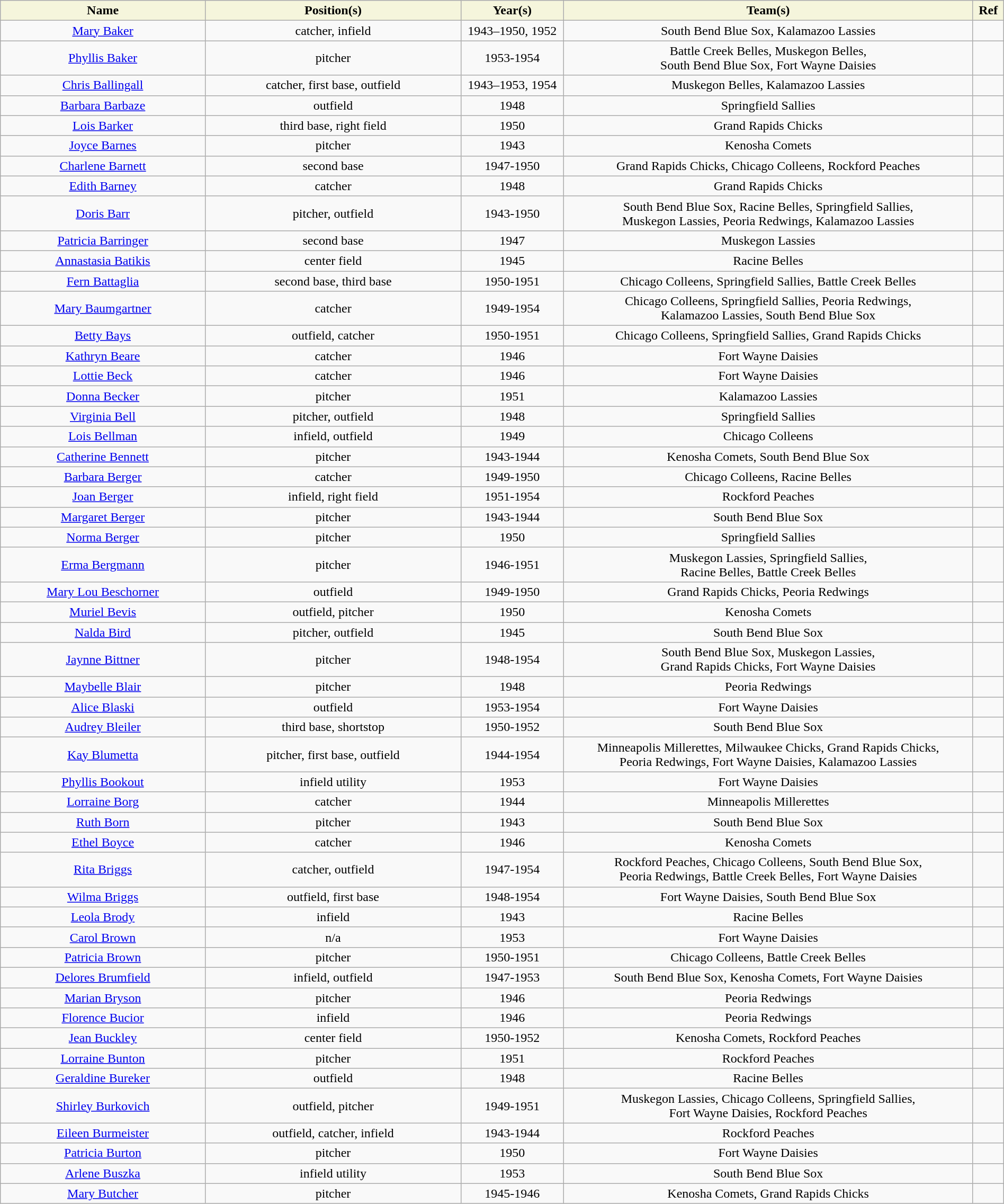<table class="wikitable" style="width: 100%">
<tr>
<th style="background:#F5F5DC;" width=20%>Name</th>
<th width=25% style="background:#F5F5DC;">Position(s)</th>
<th width=10% style="background:#F5F5DC;">Year(s)</th>
<th width=40% style="background:#F5F5DC;">Team(s)</th>
<th width=3% style="background:#F5F5DC;">Ref</th>
</tr>
<tr align=center>
<td><a href='#'>Mary Baker</a></td>
<td>catcher, infield</td>
<td>1943–1950, 1952</td>
<td>South Bend Blue Sox, Kalamazoo Lassies</td>
<td></td>
</tr>
<tr align=center>
<td><a href='#'>Phyllis Baker</a></td>
<td>pitcher</td>
<td>1953-1954</td>
<td>Battle Creek Belles, Muskegon Belles,<br>South Bend Blue Sox, Fort Wayne Daisies</td>
<td></td>
</tr>
<tr align=center>
<td><a href='#'>Chris Ballingall</a></td>
<td>catcher, first base, outfield</td>
<td>1943–1953, 1954</td>
<td>Muskegon Belles, Kalamazoo Lassies</td>
<td></td>
</tr>
<tr align=center>
<td><a href='#'>Barbara Barbaze</a></td>
<td>outfield</td>
<td>1948</td>
<td>Springfield Sallies</td>
<td></td>
</tr>
<tr align=center>
<td><a href='#'>Lois Barker</a></td>
<td>third base, right field</td>
<td>1950</td>
<td>Grand Rapids Chicks</td>
<td></td>
</tr>
<tr align=center>
<td><a href='#'>Joyce Barnes</a></td>
<td>pitcher</td>
<td>1943</td>
<td>Kenosha Comets</td>
<td></td>
</tr>
<tr align=center>
<td><a href='#'>Charlene Barnett</a></td>
<td>second base</td>
<td>1947-1950</td>
<td>Grand Rapids Chicks, Chicago Colleens, Rockford Peaches</td>
<td></td>
</tr>
<tr align=center>
<td><a href='#'>Edith Barney</a></td>
<td>catcher</td>
<td>1948</td>
<td>Grand Rapids Chicks</td>
<td></td>
</tr>
<tr align=center>
<td><a href='#'>Doris Barr</a></td>
<td>pitcher, outfield</td>
<td>1943-1950</td>
<td>South Bend Blue Sox, Racine Belles, Springfield Sallies,<br>Muskegon Lassies, Peoria Redwings, Kalamazoo Lassies</td>
<td></td>
</tr>
<tr align=center>
<td><a href='#'>Patricia Barringer</a></td>
<td>second base</td>
<td>1947</td>
<td>Muskegon Lassies</td>
<td></td>
</tr>
<tr align=center>
<td><a href='#'>Annastasia Batikis</a></td>
<td>center field</td>
<td>1945</td>
<td>Racine Belles</td>
<td></td>
</tr>
<tr align=center>
<td><a href='#'>Fern Battaglia</a></td>
<td>second base, third base</td>
<td>1950-1951</td>
<td>Chicago Colleens, Springfield Sallies, Battle Creek Belles</td>
<td></td>
</tr>
<tr align=center>
<td><a href='#'>Mary Baumgartner</a></td>
<td>catcher</td>
<td>1949-1954</td>
<td>Chicago Colleens, Springfield Sallies, Peoria Redwings, <br>Kalamazoo Lassies, South Bend Blue Sox</td>
<td></td>
</tr>
<tr align=center>
<td><a href='#'>Betty Bays</a></td>
<td>outfield, catcher</td>
<td>1950-1951</td>
<td>Chicago Colleens, Springfield Sallies, Grand Rapids Chicks</td>
<td></td>
</tr>
<tr align=center>
<td><a href='#'>Kathryn Beare</a></td>
<td>catcher</td>
<td>1946</td>
<td>Fort Wayne Daisies</td>
<td></td>
</tr>
<tr align=center>
<td><a href='#'>Lottie Beck</a></td>
<td>catcher</td>
<td>1946</td>
<td>Fort Wayne Daisies</td>
<td></td>
</tr>
<tr align=center>
<td><a href='#'>Donna Becker</a></td>
<td>pitcher</td>
<td>1951</td>
<td>Kalamazoo Lassies</td>
<td></td>
</tr>
<tr align=center>
<td><a href='#'>Virginia Bell</a></td>
<td>pitcher, outfield</td>
<td>1948</td>
<td>Springfield Sallies</td>
<td></td>
</tr>
<tr align=center>
<td><a href='#'>Lois Bellman</a></td>
<td>infield, outfield</td>
<td>1949</td>
<td>Chicago Colleens</td>
<td></td>
</tr>
<tr align=center>
<td><a href='#'>Catherine Bennett</a></td>
<td>pitcher</td>
<td>1943-1944</td>
<td>Kenosha Comets, South Bend Blue Sox</td>
<td></td>
</tr>
<tr align=center>
<td><a href='#'>Barbara Berger</a></td>
<td>catcher</td>
<td>1949-1950</td>
<td>Chicago Colleens, Racine Belles</td>
<td></td>
</tr>
<tr align=center>
<td><a href='#'>Joan Berger</a></td>
<td>infield, right field</td>
<td>1951-1954</td>
<td>Rockford Peaches</td>
<td></td>
</tr>
<tr align=center>
<td><a href='#'>Margaret Berger</a></td>
<td>pitcher</td>
<td>1943-1944</td>
<td>South Bend Blue Sox</td>
<td></td>
</tr>
<tr align=center>
<td><a href='#'>Norma Berger</a></td>
<td>pitcher</td>
<td>1950</td>
<td>Springfield Sallies</td>
<td></td>
</tr>
<tr align=center>
<td><a href='#'>Erma Bergmann</a></td>
<td>pitcher</td>
<td>1946-1951</td>
<td>Muskegon Lassies, Springfield Sallies,<br>Racine Belles, Battle Creek Belles</td>
<td></td>
</tr>
<tr align=center>
<td><a href='#'>Mary Lou Beschorner</a></td>
<td>outfield</td>
<td>1949-1950</td>
<td>Grand Rapids Chicks, Peoria Redwings</td>
<td></td>
</tr>
<tr align=center>
<td><a href='#'>Muriel Bevis</a></td>
<td>outfield, pitcher</td>
<td>1950</td>
<td>Kenosha Comets</td>
<td></td>
</tr>
<tr align=center>
<td><a href='#'>Nalda Bird</a></td>
<td>pitcher, outfield</td>
<td>1945</td>
<td>South Bend Blue Sox</td>
<td></td>
</tr>
<tr align=center>
<td><a href='#'>Jaynne Bittner</a></td>
<td>pitcher</td>
<td>1948-1954</td>
<td>South Bend Blue Sox, Muskegon Lassies, <br>Grand Rapids Chicks, Fort Wayne Daisies</td>
<td></td>
</tr>
<tr align=center>
<td><a href='#'>Maybelle Blair</a></td>
<td>pitcher</td>
<td>1948</td>
<td>Peoria Redwings</td>
<td></td>
</tr>
<tr align=center>
<td><a href='#'>Alice Blaski</a></td>
<td>outfield</td>
<td>1953-1954</td>
<td>Fort Wayne Daisies</td>
<td></td>
</tr>
<tr align=center>
<td><a href='#'>Audrey Bleiler</a></td>
<td>third base, shortstop</td>
<td>1950-1952</td>
<td>South Bend Blue Sox</td>
<td></td>
</tr>
<tr align=center>
<td><a href='#'>Kay Blumetta</a></td>
<td>pitcher, first base, outfield</td>
<td>1944-1954</td>
<td>Minneapolis Millerettes, Milwaukee Chicks, Grand Rapids Chicks, <br>Peoria Redwings, Fort Wayne Daisies, Kalamazoo Lassies</td>
<td></td>
</tr>
<tr align=center>
<td><a href='#'>Phyllis Bookout</a></td>
<td>infield utility</td>
<td>1953</td>
<td>Fort Wayne Daisies</td>
<td></td>
</tr>
<tr align=center>
<td><a href='#'>Lorraine Borg</a></td>
<td>catcher</td>
<td>1944</td>
<td>Minneapolis Millerettes</td>
<td></td>
</tr>
<tr align=center>
<td><a href='#'>Ruth Born</a></td>
<td>pitcher</td>
<td>1943</td>
<td>South  Bend Blue Sox</td>
<td></td>
</tr>
<tr align=center>
<td><a href='#'>Ethel Boyce</a></td>
<td>catcher</td>
<td>1946</td>
<td>Kenosha Comets</td>
<td></td>
</tr>
<tr align=center>
<td><a href='#'>Rita Briggs</a></td>
<td>catcher, outfield</td>
<td>1947-1954</td>
<td>Rockford Peaches, Chicago Colleens, South Bend Blue Sox, <br>Peoria Redwings, Battle Creek Belles, Fort Wayne Daisies</td>
<td></td>
</tr>
<tr align=center>
<td><a href='#'>Wilma Briggs</a></td>
<td>outfield, first base</td>
<td>1948-1954</td>
<td>Fort Wayne Daisies, South Bend Blue Sox</td>
<td></td>
</tr>
<tr align=center>
<td><a href='#'>Leola Brody</a></td>
<td>infield</td>
<td>1943</td>
<td>Racine Belles</td>
<td></td>
</tr>
<tr align=center>
<td><a href='#'>Carol Brown</a></td>
<td>n/a</td>
<td>1953</td>
<td>Fort Wayne Daisies</td>
<td></td>
</tr>
<tr align=center>
<td><a href='#'>Patricia Brown</a></td>
<td>pitcher</td>
<td>1950-1951</td>
<td>Chicago Colleens, Battle Creek Belles</td>
<td></td>
</tr>
<tr align=center>
<td><a href='#'>Delores Brumfield</a></td>
<td>infield, outfield</td>
<td>1947-1953</td>
<td>South Bend Blue Sox, Kenosha Comets, Fort Wayne Daisies</td>
<td></td>
</tr>
<tr align=center>
<td><a href='#'>Marian Bryson</a></td>
<td>pitcher</td>
<td>1946</td>
<td>Peoria Redwings</td>
<td></td>
</tr>
<tr align=center>
<td><a href='#'>Florence Bucior</a></td>
<td>infield</td>
<td>1946</td>
<td>Peoria Redwings</td>
<td></td>
</tr>
<tr align=center>
<td><a href='#'>Jean Buckley</a></td>
<td>center field</td>
<td>1950-1952</td>
<td>Kenosha Comets, Rockford Peaches</td>
<td><br></td>
</tr>
<tr align=center>
<td><a href='#'>Lorraine Bunton</a></td>
<td>pitcher</td>
<td>1951</td>
<td>Rockford Peaches</td>
<td></td>
</tr>
<tr align=center>
<td><a href='#'>Geraldine Bureker</a></td>
<td>outfield</td>
<td>1948</td>
<td>Racine Belles</td>
<td><br></td>
</tr>
<tr align=center>
<td><a href='#'>Shirley Burkovich</a></td>
<td>outfield, pitcher</td>
<td>1949-1951</td>
<td>Muskegon Lassies, Chicago Colleens, Springfield Sallies, <br>Fort Wayne Daisies, Rockford Peaches</td>
<td><br></td>
</tr>
<tr align=center>
<td><a href='#'>Eileen Burmeister</a></td>
<td>outfield, catcher, infield</td>
<td>1943-1944</td>
<td>Rockford Peaches</td>
<td><br></td>
</tr>
<tr align=center>
<td><a href='#'>Patricia Burton</a></td>
<td>pitcher</td>
<td>1950</td>
<td>Fort Wayne Daisies</td>
<td></td>
</tr>
<tr align=center>
<td><a href='#'>Arlene Buszka</a></td>
<td>infield utility</td>
<td>1953</td>
<td>South Bend Blue Sox</td>
<td></td>
</tr>
<tr align=center>
<td><a href='#'>Mary Butcher</a></td>
<td>pitcher</td>
<td>1945-1946</td>
<td>Kenosha Comets, Grand Rapids Chicks</td>
<td></td>
</tr>
</table>
